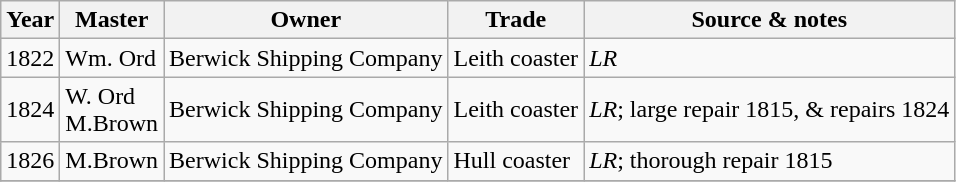<table class=" wikitable">
<tr>
<th>Year</th>
<th>Master</th>
<th>Owner</th>
<th>Trade</th>
<th>Source & notes</th>
</tr>
<tr>
<td>1822</td>
<td>Wm. Ord</td>
<td>Berwick Shipping Company</td>
<td>Leith coaster</td>
<td><em>LR</em></td>
</tr>
<tr>
<td>1824</td>
<td>W. Ord<br>M.Brown</td>
<td>Berwick Shipping Company</td>
<td>Leith coaster</td>
<td><em>LR</em>; large repair 1815, & repairs 1824</td>
</tr>
<tr>
<td>1826</td>
<td>M.Brown</td>
<td>Berwick Shipping Company</td>
<td>Hull coaster</td>
<td><em>LR</em>; thorough repair 1815</td>
</tr>
<tr>
</tr>
</table>
